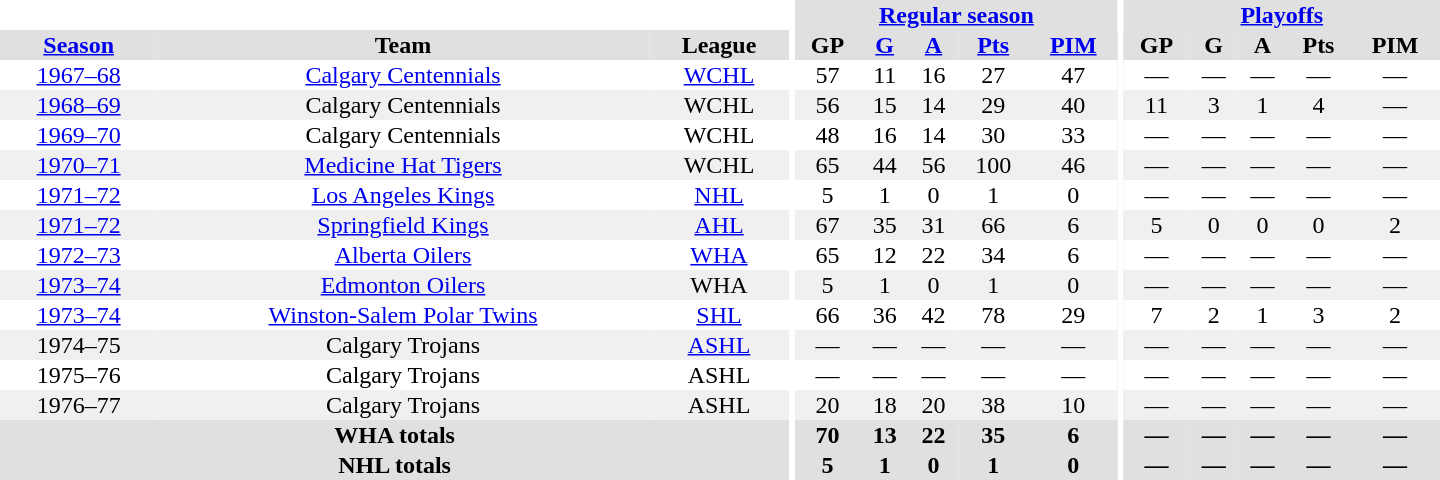<table border="0" cellpadding="1" cellspacing="0" style="text-align:center; width:60em">
<tr bgcolor="#e0e0e0">
<th colspan="3" bgcolor="#ffffff"></th>
<th rowspan="100" bgcolor="#ffffff"></th>
<th colspan="5"><a href='#'>Regular season</a></th>
<th rowspan="100" bgcolor="#ffffff"></th>
<th colspan="5"><a href='#'>Playoffs</a></th>
</tr>
<tr bgcolor="#e0e0e0">
<th><a href='#'>Season</a></th>
<th>Team</th>
<th>League</th>
<th>GP</th>
<th><a href='#'>G</a></th>
<th><a href='#'>A</a></th>
<th><a href='#'>Pts</a></th>
<th><a href='#'>PIM</a></th>
<th>GP</th>
<th>G</th>
<th>A</th>
<th>Pts</th>
<th>PIM</th>
</tr>
<tr>
<td><a href='#'>1967–68</a></td>
<td><a href='#'>Calgary Centennials</a></td>
<td><a href='#'>WCHL</a></td>
<td>57</td>
<td>11</td>
<td>16</td>
<td>27</td>
<td>47</td>
<td>—</td>
<td>—</td>
<td>—</td>
<td>—</td>
<td>—</td>
</tr>
<tr bgcolor="#f0f0f0">
<td><a href='#'>1968–69</a></td>
<td>Calgary Centennials</td>
<td>WCHL</td>
<td>56</td>
<td>15</td>
<td>14</td>
<td>29</td>
<td>40</td>
<td>11</td>
<td>3</td>
<td>1</td>
<td>4</td>
<td>—</td>
</tr>
<tr>
<td><a href='#'>1969–70</a></td>
<td>Calgary Centennials</td>
<td>WCHL</td>
<td>48</td>
<td>16</td>
<td>14</td>
<td>30</td>
<td>33</td>
<td>—</td>
<td>—</td>
<td>—</td>
<td>—</td>
<td>—</td>
</tr>
<tr bgcolor="#f0f0f0">
<td><a href='#'>1970–71</a></td>
<td><a href='#'>Medicine Hat Tigers</a></td>
<td>WCHL</td>
<td>65</td>
<td>44</td>
<td>56</td>
<td>100</td>
<td>46</td>
<td>—</td>
<td>—</td>
<td>—</td>
<td>—</td>
<td>—</td>
</tr>
<tr>
<td><a href='#'>1971–72</a></td>
<td><a href='#'>Los Angeles Kings</a></td>
<td><a href='#'>NHL</a></td>
<td>5</td>
<td>1</td>
<td>0</td>
<td>1</td>
<td>0</td>
<td>—</td>
<td>—</td>
<td>—</td>
<td>—</td>
<td>—</td>
</tr>
<tr bgcolor="#f0f0f0">
<td><a href='#'>1971–72</a></td>
<td><a href='#'>Springfield Kings</a></td>
<td><a href='#'>AHL</a></td>
<td>67</td>
<td>35</td>
<td>31</td>
<td>66</td>
<td>6</td>
<td>5</td>
<td>0</td>
<td>0</td>
<td>0</td>
<td>2</td>
</tr>
<tr>
<td><a href='#'>1972–73</a></td>
<td><a href='#'>Alberta Oilers</a></td>
<td><a href='#'>WHA</a></td>
<td>65</td>
<td>12</td>
<td>22</td>
<td>34</td>
<td>6</td>
<td>—</td>
<td>—</td>
<td>—</td>
<td>—</td>
<td>—</td>
</tr>
<tr bgcolor="#f0f0f0">
<td><a href='#'>1973–74</a></td>
<td><a href='#'>Edmonton Oilers</a></td>
<td>WHA</td>
<td>5</td>
<td>1</td>
<td>0</td>
<td>1</td>
<td>0</td>
<td>—</td>
<td>—</td>
<td>—</td>
<td>—</td>
<td>—</td>
</tr>
<tr>
<td><a href='#'>1973–74</a></td>
<td><a href='#'>Winston-Salem Polar Twins</a></td>
<td><a href='#'>SHL</a></td>
<td>66</td>
<td>36</td>
<td>42</td>
<td>78</td>
<td>29</td>
<td>7</td>
<td>2</td>
<td>1</td>
<td>3</td>
<td>2</td>
</tr>
<tr bgcolor="#f0f0f0">
<td>1974–75</td>
<td>Calgary Trojans</td>
<td><a href='#'>ASHL</a></td>
<td>—</td>
<td>—</td>
<td>—</td>
<td>—</td>
<td>—</td>
<td>—</td>
<td>—</td>
<td>—</td>
<td>—</td>
<td>—</td>
</tr>
<tr>
<td>1975–76</td>
<td>Calgary Trojans</td>
<td>ASHL</td>
<td>—</td>
<td>—</td>
<td>—</td>
<td>—</td>
<td>—</td>
<td>—</td>
<td>—</td>
<td>—</td>
<td>—</td>
<td>—</td>
</tr>
<tr bgcolor="#f0f0f0">
<td>1976–77</td>
<td>Calgary Trojans</td>
<td>ASHL</td>
<td>20</td>
<td>18</td>
<td>20</td>
<td>38</td>
<td>10</td>
<td>—</td>
<td>—</td>
<td>—</td>
<td>—</td>
<td>—</td>
</tr>
<tr bgcolor="#e0e0e0">
<th colspan="3">WHA totals</th>
<th>70</th>
<th>13</th>
<th>22</th>
<th>35</th>
<th>6</th>
<th>—</th>
<th>—</th>
<th>—</th>
<th>—</th>
<th>—</th>
</tr>
<tr bgcolor="#e0e0e0">
<th colspan="3">NHL totals</th>
<th>5</th>
<th>1</th>
<th>0</th>
<th>1</th>
<th>0</th>
<th>—</th>
<th>—</th>
<th>—</th>
<th>—</th>
<th>—</th>
</tr>
</table>
